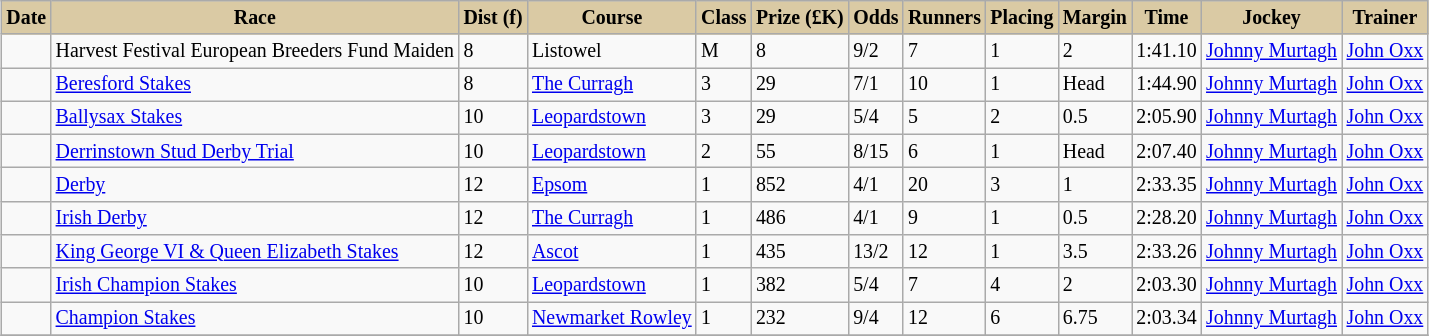<table class = "wikitable sortable" | border="1" cellpadding="1" style="text-align:centre; margin-left:1em; float:centre; border-collapse: collapse; font-size:83%">
<tr style="background:#dacaa4; text-align:center;">
<th style="background-color:#dacaa4;">Date</th>
<th style="background-color:#dacaa4;">Race</th>
<th style="background-color:#dacaa4;">Dist (f)</th>
<th style="background-color:#dacaa4;">Course</th>
<th style="background-color:#dacaa4;">Class</th>
<th style="background-color:#dacaa4;">Prize (£K)</th>
<th style="background-color:#dacaa4;">Odds</th>
<th style="background-color:#dacaa4;">Runners</th>
<th style="background-color:#dacaa4;">Placing</th>
<th style="background-color:#dacaa4;">Margin</th>
<th style="background-color:#dacaa4;">Time</th>
<th style="background-color:#dacaa4;">Jockey</th>
<th style="background-color:#dacaa4;">Trainer</th>
</tr>
<tr>
<td></td>
<td>Harvest Festival European Breeders Fund Maiden</td>
<td>8</td>
<td>Listowel</td>
<td>M</td>
<td>8</td>
<td>9/2</td>
<td>7</td>
<td>1</td>
<td>2</td>
<td>1:41.10</td>
<td><a href='#'>Johnny Murtagh</a></td>
<td><a href='#'>John Oxx</a></td>
</tr>
<tr>
<td></td>
<td><a href='#'>Beresford Stakes</a></td>
<td>8</td>
<td><a href='#'>The Curragh</a></td>
<td>3</td>
<td>29</td>
<td>7/1</td>
<td>10</td>
<td>1</td>
<td>Head</td>
<td>1:44.90</td>
<td><a href='#'>Johnny Murtagh</a></td>
<td><a href='#'>John Oxx</a></td>
</tr>
<tr>
<td></td>
<td><a href='#'>Ballysax Stakes</a></td>
<td>10</td>
<td><a href='#'>Leopardstown</a></td>
<td>3</td>
<td>29</td>
<td>5/4</td>
<td>5</td>
<td>2</td>
<td>0.5</td>
<td>2:05.90</td>
<td><a href='#'>Johnny Murtagh</a></td>
<td><a href='#'>John Oxx</a></td>
</tr>
<tr>
<td></td>
<td><a href='#'>Derrinstown Stud Derby Trial</a></td>
<td>10</td>
<td><a href='#'>Leopardstown</a></td>
<td>2</td>
<td>55</td>
<td>8/15</td>
<td>6</td>
<td>1</td>
<td>Head</td>
<td>2:07.40</td>
<td><a href='#'>Johnny Murtagh</a></td>
<td><a href='#'>John Oxx</a></td>
</tr>
<tr>
<td></td>
<td><a href='#'>Derby</a></td>
<td>12</td>
<td><a href='#'>Epsom</a></td>
<td>1</td>
<td>852</td>
<td>4/1</td>
<td>20</td>
<td>3</td>
<td>1</td>
<td>2:33.35</td>
<td><a href='#'>Johnny Murtagh</a></td>
<td><a href='#'>John Oxx</a></td>
</tr>
<tr>
<td></td>
<td><a href='#'>Irish Derby</a></td>
<td>12</td>
<td><a href='#'>The Curragh</a></td>
<td>1</td>
<td>486</td>
<td>4/1</td>
<td>9</td>
<td>1</td>
<td>0.5</td>
<td>2:28.20</td>
<td><a href='#'>Johnny Murtagh</a></td>
<td><a href='#'>John Oxx</a></td>
</tr>
<tr>
<td></td>
<td><a href='#'>King George VI & Queen Elizabeth Stakes</a></td>
<td>12</td>
<td><a href='#'>Ascot</a></td>
<td>1</td>
<td>435</td>
<td>13/2</td>
<td>12</td>
<td>1</td>
<td>3.5</td>
<td>2:33.26</td>
<td><a href='#'>Johnny Murtagh</a></td>
<td><a href='#'>John Oxx</a></td>
</tr>
<tr>
<td></td>
<td><a href='#'>Irish Champion Stakes</a></td>
<td>10</td>
<td><a href='#'>Leopardstown</a></td>
<td>1</td>
<td>382</td>
<td>5/4</td>
<td>7</td>
<td>4</td>
<td>2</td>
<td>2:03.30</td>
<td><a href='#'>Johnny Murtagh</a></td>
<td><a href='#'>John Oxx</a></td>
</tr>
<tr>
<td></td>
<td><a href='#'>Champion Stakes</a></td>
<td>10</td>
<td><a href='#'>Newmarket Rowley</a></td>
<td>1</td>
<td>232</td>
<td>9/4</td>
<td>12</td>
<td>6</td>
<td>6.75</td>
<td>2:03.34</td>
<td><a href='#'>Johnny Murtagh</a></td>
<td><a href='#'>John Oxx</a></td>
</tr>
<tr>
</tr>
</table>
